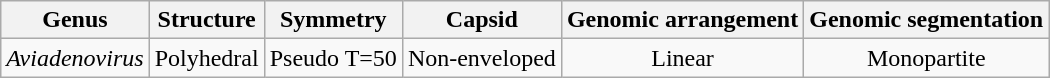<table class="wikitable sortable" style="text-align:center">
<tr>
<th>Genus</th>
<th>Structure</th>
<th>Symmetry</th>
<th>Capsid</th>
<th>Genomic arrangement</th>
<th>Genomic segmentation</th>
</tr>
<tr>
<td><em>Aviadenovirus</em></td>
<td>Polyhedral</td>
<td>Pseudo T=50</td>
<td>Non-enveloped</td>
<td>Linear</td>
<td>Monopartite</td>
</tr>
</table>
